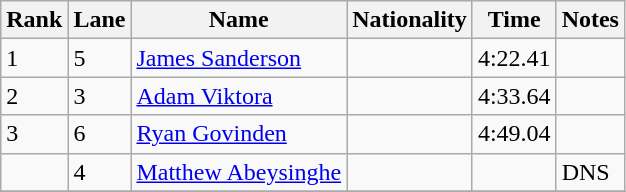<table class="wikitable">
<tr>
<th>Rank</th>
<th>Lane</th>
<th>Name</th>
<th>Nationality</th>
<th>Time</th>
<th>Notes</th>
</tr>
<tr>
<td>1</td>
<td>5</td>
<td><a href='#'>James Sanderson</a></td>
<td></td>
<td>4:22.41</td>
<td></td>
</tr>
<tr>
<td>2</td>
<td>3</td>
<td><a href='#'>Adam Viktora</a></td>
<td></td>
<td>4:33.64</td>
<td></td>
</tr>
<tr>
<td>3</td>
<td>6</td>
<td><a href='#'>Ryan Govinden</a></td>
<td></td>
<td>4:49.04</td>
<td></td>
</tr>
<tr>
<td></td>
<td>4</td>
<td><a href='#'>Matthew Abeysinghe</a></td>
<td></td>
<td></td>
<td>DNS</td>
</tr>
<tr>
</tr>
</table>
